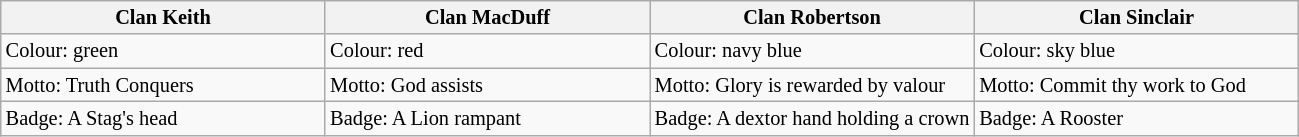<table class="wikitable" style="font-size: 85%;">
<tr>
<th width="25%"><strong>Clan Keith</strong></th>
<th width="25%"><strong>Clan MacDuff</strong></th>
<th width="25%"><strong>Clan Robertson</strong></th>
<th width="25%"><strong>Clan Sinclair</strong></th>
</tr>
<tr>
<td>Colour: green</td>
<td>Colour: red</td>
<td>Colour: navy blue</td>
<td>Colour: sky blue</td>
</tr>
<tr>
<td>Motto: Truth Conquers</td>
<td>Motto: God assists</td>
<td>Motto: Glory is rewarded by valour</td>
<td>Motto: Commit thy work to God</td>
</tr>
<tr>
<td>Badge: A Stag's head</td>
<td>Badge: A Lion rampant</td>
<td>Badge: A dextor hand holding a crown</td>
<td>Badge: A Rooster</td>
</tr>
</table>
